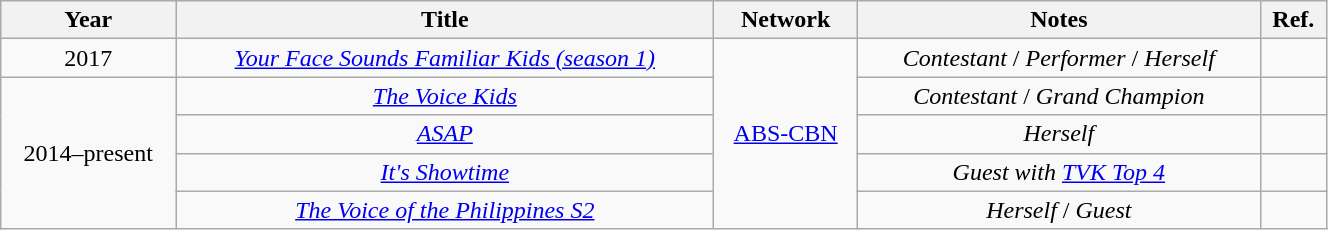<table class="wikitable" style="text-align:center" width=70%>
<tr>
<th>Year</th>
<th>Title</th>
<th>Network</th>
<th>Notes</th>
<th>Ref.</th>
</tr>
<tr>
<td rowspan=1>2017</td>
<td><em><a href='#'>Your Face Sounds Familiar Kids (season 1)</a></em></td>
<td rowspan=5><a href='#'>ABS-CBN</a></td>
<td><em>Contestant</em> / <em>Performer</em> / <em>Herself</em></td>
<td></td>
</tr>
<tr>
<td rowspan=4>2014–present</td>
<td><em><a href='#'>The Voice Kids</a> </em></td>
<td><em>Contestant</em> / <em>Grand Champion</em></td>
<td></td>
</tr>
<tr>
<td><em><a href='#'>ASAP</a></em></td>
<td><em>Herself</em></td>
<td></td>
</tr>
<tr>
<td><em><a href='#'>It's Showtime</a></em></td>
<td><em>Guest with <a href='#'>TVK Top 4</a></em></td>
<td></td>
</tr>
<tr>
<td><em><a href='#'>The Voice of the Philippines S2</a></em></td>
<td><em>Herself</em> / <em>Guest</em></td>
<td></td>
</tr>
</table>
